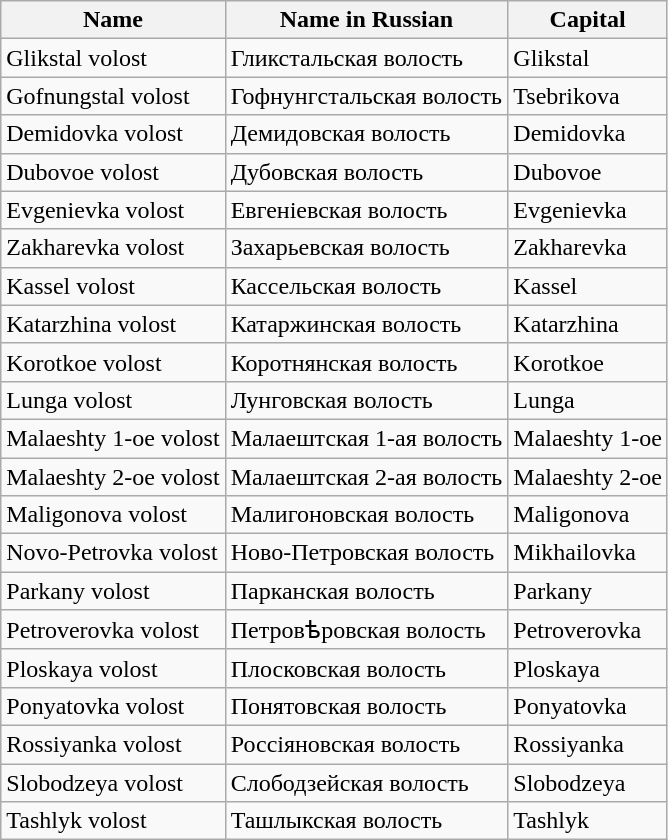<table class="wikitable sortable">
<tr>
<th>Name</th>
<th>Name in Russian</th>
<th>Capital</th>
</tr>
<tr>
<td>Glikstal volost</td>
<td>Гликстальская волость</td>
<td>Glikstal</td>
</tr>
<tr>
<td>Gofnungstal volost</td>
<td>Гофнунгстальская волость</td>
<td>Tsebrikova</td>
</tr>
<tr>
<td>Demidovka volost</td>
<td>Демидовская волость</td>
<td>Demidovka</td>
</tr>
<tr>
<td>Dubovoe volost</td>
<td>Дубовская волость</td>
<td>Dubovoe</td>
</tr>
<tr>
<td>Evgenievka volost</td>
<td>Евгеніевская волость</td>
<td>Evgenievka</td>
</tr>
<tr>
<td>Zakharevka volost</td>
<td>Захарьевская волость</td>
<td>Zakharevka</td>
</tr>
<tr>
<td>Kassel volost</td>
<td>Кассельская волость</td>
<td>Kassel</td>
</tr>
<tr>
<td>Katarzhina volost</td>
<td>Катаржинская волость</td>
<td>Katarzhina</td>
</tr>
<tr>
<td>Korotkoe volost</td>
<td>Коротнянская волость</td>
<td>Korotkoe</td>
</tr>
<tr>
<td>Lunga volost</td>
<td>Лунговская волость</td>
<td>Lunga</td>
</tr>
<tr>
<td>Malaeshty 1-oe volost</td>
<td>Малаештская 1-ая волость</td>
<td>Malaeshty 1-oe</td>
</tr>
<tr>
<td>Malaeshty 2-oe volost</td>
<td>Малаештская 2-ая волость</td>
<td>Malaeshty 2-oe</td>
</tr>
<tr>
<td>Maligonova volost</td>
<td>Малигоновская волость</td>
<td>Maligonova</td>
</tr>
<tr>
<td>Novo-Petrovka volost</td>
<td>Ново-Петровская волость</td>
<td>Mikhailovka</td>
</tr>
<tr>
<td>Parkany volost</td>
<td>Парканская волость</td>
<td>Parkany</td>
</tr>
<tr>
<td>Petroverovka volost</td>
<td>Петровѣровская волость</td>
<td>Petroverovka</td>
</tr>
<tr>
<td>Ploskaya volost</td>
<td>Плосковская волость</td>
<td>Ploskaya</td>
</tr>
<tr>
<td>Ponyatovka volost</td>
<td>Понятовская волость</td>
<td>Ponyatovka</td>
</tr>
<tr>
<td>Rossiyanka volost</td>
<td>Россіяновская волость</td>
<td>Rossiyanka</td>
</tr>
<tr>
<td>Slobodzeya volost</td>
<td>Слободзейская волость</td>
<td>Slobodzeya</td>
</tr>
<tr>
<td>Tashlyk volost</td>
<td>Ташлыкская волость</td>
<td>Tashlyk</td>
</tr>
</table>
